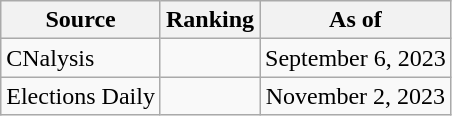<table class="wikitable" style="text-align:center">
<tr>
<th>Source</th>
<th>Ranking</th>
<th>As of</th>
</tr>
<tr>
<td align=left>CNalysis</td>
<td></td>
<td>September 6, 2023</td>
</tr>
<tr>
<td align=left>Elections Daily</td>
<td></td>
<td>November 2, 2023</td>
</tr>
</table>
